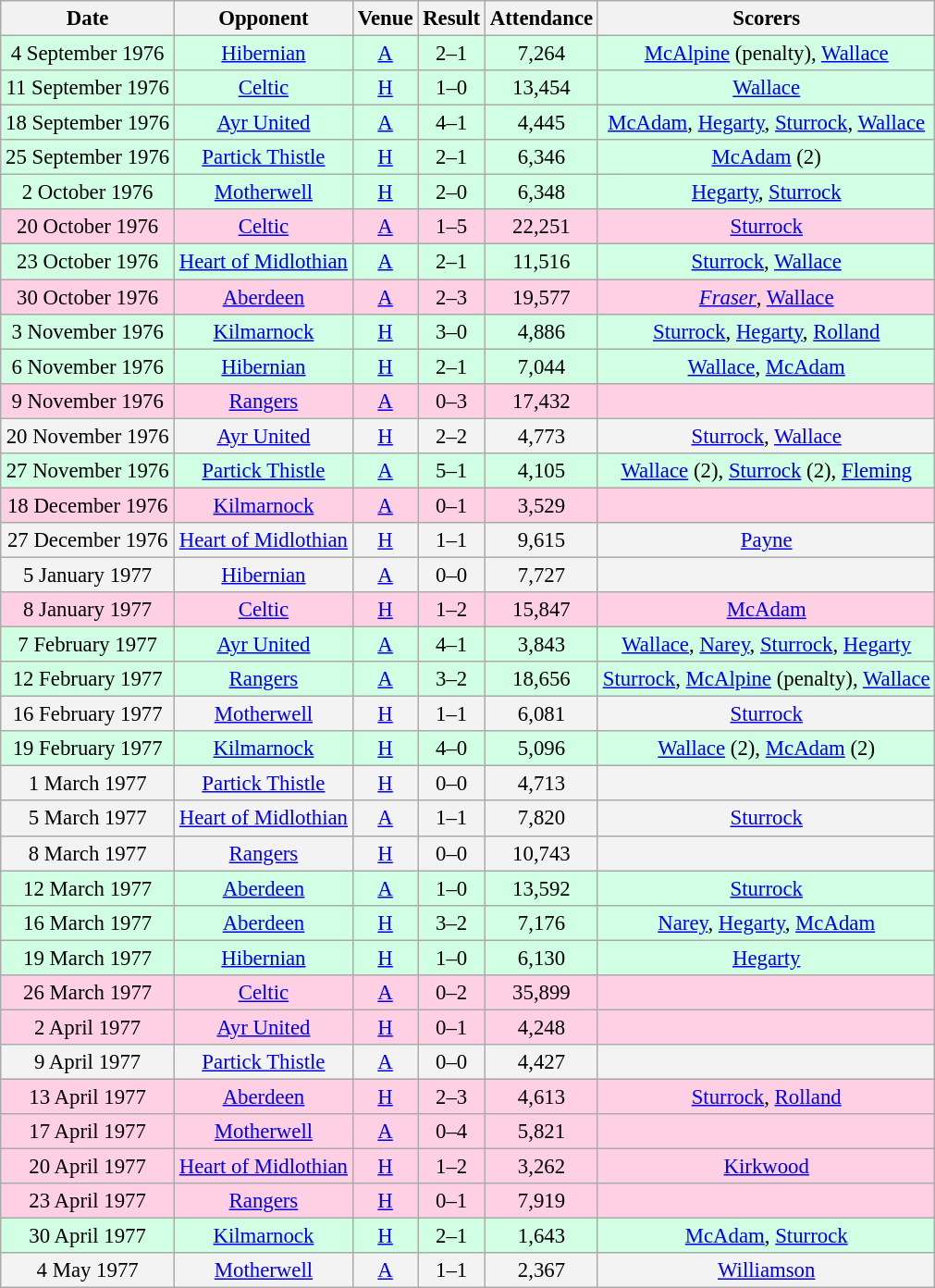<table class="wikitable sortable" style="font-size:95%; text-align:center">
<tr>
<th>Date</th>
<th>Opponent</th>
<th>Venue</th>
<th>Result</th>
<th>Attendance</th>
<th>Scorers</th>
</tr>
<tr bgcolor = "#d0ffe3">
<td>4 September 1976</td>
<td><a href='#'>Hibernian</a></td>
<td><a href='#'>A</a></td>
<td>2–1</td>
<td>7,264</td>
<td><a href='#'>McAlpine</a> (penalty), <a href='#'>Wallace</a></td>
</tr>
<tr bgcolor = "#d0ffe3">
<td>11 September 1976</td>
<td><a href='#'>Celtic</a></td>
<td><a href='#'>H</a></td>
<td>1–0</td>
<td>13,454</td>
<td><a href='#'>Wallace</a></td>
</tr>
<tr bgcolor = "#d0ffe3">
<td>18 September 1976</td>
<td><a href='#'>Ayr United</a></td>
<td><a href='#'>A</a></td>
<td>4–1</td>
<td>4,445</td>
<td><a href='#'>McAdam</a>, <a href='#'>Hegarty</a>, <a href='#'>Sturrock</a>, <a href='#'>Wallace</a></td>
</tr>
<tr bgcolor = "#d0ffe3">
<td>25 September 1976</td>
<td><a href='#'>Partick Thistle</a></td>
<td><a href='#'>H</a></td>
<td>2–1</td>
<td>6,346</td>
<td><a href='#'>McAdam</a> (2)</td>
</tr>
<tr bgcolor = "#d0ffe3">
<td>2 October 1976</td>
<td><a href='#'>Motherwell</a></td>
<td><a href='#'>H</a></td>
<td>2–0</td>
<td>6,348</td>
<td><a href='#'>Hegarty</a>, <a href='#'>Sturrock</a></td>
</tr>
<tr bgcolor = "#ffd0e3">
<td>20 October 1976</td>
<td><a href='#'>Celtic</a></td>
<td><a href='#'>A</a></td>
<td>1–5</td>
<td>22,251</td>
<td><a href='#'>Sturrock</a></td>
</tr>
<tr bgcolor = "#d0ffe3">
<td>23 October 1976</td>
<td><a href='#'>Heart of Midlothian</a></td>
<td><a href='#'>A</a></td>
<td>2–1</td>
<td>11,516</td>
<td><a href='#'>Sturrock</a>, <a href='#'>Wallace</a></td>
</tr>
<tr bgcolor = "#ffd0e3">
<td>30 October 1976</td>
<td><a href='#'>Aberdeen</a></td>
<td><a href='#'>A</a></td>
<td>2–3</td>
<td>19,577</td>
<td><em><a href='#'>Fraser</a></em>, <a href='#'>Wallace</a></td>
</tr>
<tr bgcolor = "#d0ffe3">
<td>3 November 1976</td>
<td><a href='#'>Kilmarnock</a></td>
<td><a href='#'>H</a></td>
<td>3–0</td>
<td>4,886</td>
<td><a href='#'>Sturrock</a>, <a href='#'>Hegarty</a>, <a href='#'>Rolland</a></td>
</tr>
<tr bgcolor = "#d0ffe3">
<td>6 November 1976</td>
<td><a href='#'>Hibernian</a></td>
<td><a href='#'>H</a></td>
<td>2–1</td>
<td>7,044</td>
<td><a href='#'>Wallace</a>, <a href='#'>McAdam</a></td>
</tr>
<tr bgcolor = "#ffd0e3">
<td>9 November 1976</td>
<td><a href='#'>Rangers</a></td>
<td><a href='#'>A</a></td>
<td>0–3</td>
<td>17,432</td>
<td></td>
</tr>
<tr bgcolor = "#f3f3f3">
<td>20 November 1976</td>
<td><a href='#'>Ayr United</a></td>
<td><a href='#'>H</a></td>
<td>2–2</td>
<td>4,773</td>
<td><a href='#'>Sturrock</a>, <a href='#'>Wallace</a></td>
</tr>
<tr bgcolor = "#d0ffe3">
<td>27 November 1976</td>
<td><a href='#'>Partick Thistle</a></td>
<td><a href='#'>A</a></td>
<td>5–1</td>
<td>4,105</td>
<td><a href='#'>Wallace</a> (2), <a href='#'>Sturrock</a> (2), <a href='#'>Fleming</a></td>
</tr>
<tr bgcolor = "#ffd0e3">
<td>18 December 1976</td>
<td><a href='#'>Kilmarnock</a></td>
<td><a href='#'>A</a></td>
<td>0–1</td>
<td>3,529</td>
<td></td>
</tr>
<tr bgcolor = "#f3f3f3">
<td>27 December 1976</td>
<td><a href='#'>Heart of Midlothian</a></td>
<td><a href='#'>H</a></td>
<td>1–1</td>
<td>9,615</td>
<td><a href='#'>Payne</a></td>
</tr>
<tr bgcolor = "#f3f3f3">
<td>5 January 1977</td>
<td><a href='#'>Hibernian</a></td>
<td><a href='#'>A</a></td>
<td>0–0</td>
<td>7,727</td>
<td></td>
</tr>
<tr bgcolor = "#ffd0e3">
<td>8 January 1977</td>
<td><a href='#'>Celtic</a></td>
<td><a href='#'>H</a></td>
<td>1–2</td>
<td>15,847</td>
<td><a href='#'>McAdam</a></td>
</tr>
<tr bgcolor = "#d0ffe3">
<td>7 February 1977</td>
<td><a href='#'>Ayr United</a></td>
<td><a href='#'>A</a></td>
<td>4–1</td>
<td>3,843</td>
<td><a href='#'>Wallace</a>, <a href='#'>Narey</a>, <a href='#'>Sturrock</a>, <a href='#'>Hegarty</a></td>
</tr>
<tr bgcolor = "#d0ffe3">
<td>12 February 1977</td>
<td><a href='#'>Rangers</a></td>
<td><a href='#'>A</a></td>
<td>3–2</td>
<td>18,656</td>
<td><a href='#'>Sturrock</a>, <a href='#'>McAlpine</a> (penalty), <a href='#'>Wallace</a></td>
</tr>
<tr bgcolor = "#f3f3f3">
<td>16 February 1977</td>
<td><a href='#'>Motherwell</a></td>
<td><a href='#'>H</a></td>
<td>1–1</td>
<td>6,081</td>
<td><a href='#'>Sturrock</a></td>
</tr>
<tr bgcolor = "#d0ffe3">
<td>19 February 1977</td>
<td><a href='#'>Kilmarnock</a></td>
<td><a href='#'>H</a></td>
<td>4–0</td>
<td>5,096</td>
<td><a href='#'>Wallace</a> (2), <a href='#'>McAdam</a> (2)</td>
</tr>
<tr bgcolor = "#f3f3f3">
<td>1 March 1977</td>
<td><a href='#'>Partick Thistle</a></td>
<td><a href='#'>H</a></td>
<td>0–0</td>
<td>4,713</td>
<td></td>
</tr>
<tr bgcolor = "#f3f3f3">
<td>5 March 1977</td>
<td><a href='#'>Heart of Midlothian</a></td>
<td><a href='#'>A</a></td>
<td>1–1</td>
<td>7,820</td>
<td><a href='#'>Sturrock</a></td>
</tr>
<tr bgcolor = "#f3f3f3">
<td>8 March 1977</td>
<td><a href='#'>Rangers</a></td>
<td><a href='#'>H</a></td>
<td>0–0</td>
<td>10,743</td>
<td></td>
</tr>
<tr bgcolor = "#d0ffe3">
<td>12 March 1977</td>
<td><a href='#'>Aberdeen</a></td>
<td><a href='#'>A</a></td>
<td>1–0</td>
<td>13,592</td>
<td><a href='#'>Sturrock</a></td>
</tr>
<tr bgcolor = "#d0ffe3">
<td>16 March 1977</td>
<td><a href='#'>Aberdeen</a></td>
<td><a href='#'>H</a></td>
<td>3–2</td>
<td>7,176</td>
<td><a href='#'>Narey</a>, <a href='#'>Hegarty</a>, <a href='#'>McAdam</a></td>
</tr>
<tr bgcolor = "#d0ffe3">
<td>19 March 1977</td>
<td><a href='#'>Hibernian</a></td>
<td><a href='#'>H</a></td>
<td>1–0</td>
<td>6,130</td>
<td><a href='#'>Hegarty</a></td>
</tr>
<tr bgcolor = "#ffd0e3">
<td>26 March 1977</td>
<td><a href='#'>Celtic</a></td>
<td><a href='#'>A</a></td>
<td>0–2</td>
<td>35,899</td>
<td></td>
</tr>
<tr bgcolor = "#ffd0e3">
<td>2 April 1977</td>
<td><a href='#'>Ayr United</a></td>
<td><a href='#'>H</a></td>
<td>0–1</td>
<td>4,248</td>
<td></td>
</tr>
<tr bgcolor = "#f3f3f3">
<td>9 April 1977</td>
<td><a href='#'>Partick Thistle</a></td>
<td><a href='#'>A</a></td>
<td>0–0</td>
<td>4,427</td>
<td></td>
</tr>
<tr bgcolor = "#ffd0e3">
<td>13 April 1977</td>
<td><a href='#'>Aberdeen</a></td>
<td><a href='#'>H</a></td>
<td>2–3</td>
<td>4,613</td>
<td><a href='#'>Sturrock</a>, <a href='#'>Rolland</a></td>
</tr>
<tr bgcolor = "#ffd0e3">
<td>17 April 1977</td>
<td><a href='#'>Motherwell</a></td>
<td><a href='#'>A</a></td>
<td>0–4</td>
<td>5,821</td>
<td></td>
</tr>
<tr bgcolor = "#ffd0e3">
<td>20 April 1977</td>
<td><a href='#'>Heart of Midlothian</a></td>
<td><a href='#'>H</a></td>
<td>1–2</td>
<td>3,262</td>
<td><a href='#'>Kirkwood</a></td>
</tr>
<tr bgcolor = "#ffd0e3">
<td>23 April 1977</td>
<td><a href='#'>Rangers</a></td>
<td><a href='#'>H</a></td>
<td>0–1</td>
<td>7,919</td>
<td></td>
</tr>
<tr bgcolor = "#d0ffe3">
<td>30 April 1977</td>
<td><a href='#'>Kilmarnock</a></td>
<td><a href='#'>H</a></td>
<td>2–1</td>
<td>1,643</td>
<td><a href='#'>McAdam</a>, <a href='#'>Sturrock</a></td>
</tr>
<tr bgcolor = "#f3f3f3">
<td>4 May 1977</td>
<td><a href='#'>Motherwell</a></td>
<td><a href='#'>A</a></td>
<td>1–1</td>
<td>2,367</td>
<td><a href='#'>Williamson</a></td>
</tr>
</table>
